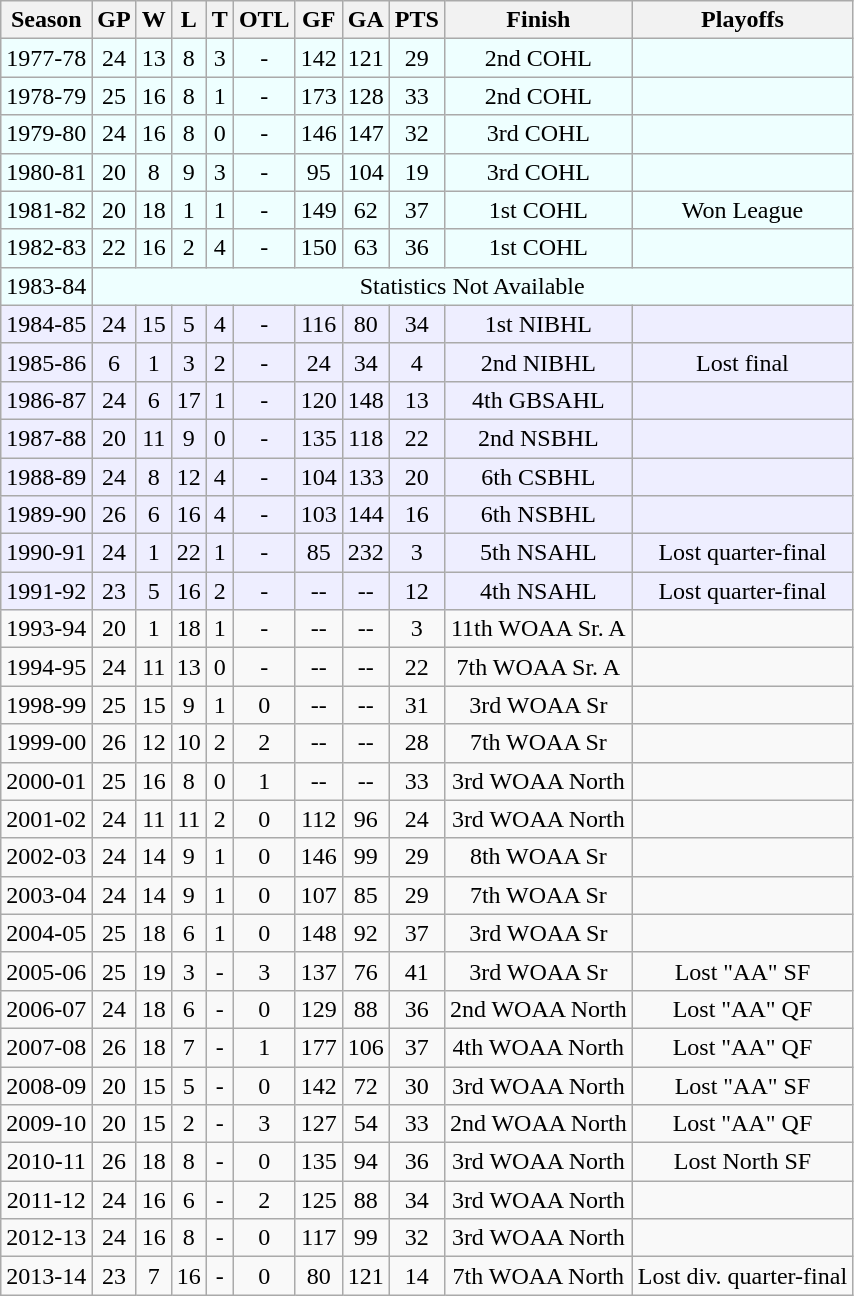<table class="wikitable">
<tr>
<th>Season</th>
<th>GP</th>
<th>W</th>
<th>L</th>
<th>T</th>
<th>OTL</th>
<th>GF</th>
<th>GA</th>
<th>PTS</th>
<th>Finish</th>
<th>Playoffs</th>
</tr>
<tr align="center" bgcolor="#eeffff">
<td>1977-78</td>
<td>24</td>
<td>13</td>
<td>8</td>
<td>3</td>
<td>-</td>
<td>142</td>
<td>121</td>
<td>29</td>
<td>2nd COHL</td>
<td></td>
</tr>
<tr align="center" bgcolor="#eeffff">
<td>1978-79</td>
<td>25</td>
<td>16</td>
<td>8</td>
<td>1</td>
<td>-</td>
<td>173</td>
<td>128</td>
<td>33</td>
<td>2nd COHL</td>
<td></td>
</tr>
<tr align="center" bgcolor="#eeffff">
<td>1979-80</td>
<td>24</td>
<td>16</td>
<td>8</td>
<td>0</td>
<td>-</td>
<td>146</td>
<td>147</td>
<td>32</td>
<td>3rd COHL</td>
<td></td>
</tr>
<tr align="center" bgcolor="#eeffff">
<td>1980-81</td>
<td>20</td>
<td>8</td>
<td>9</td>
<td>3</td>
<td>-</td>
<td>95</td>
<td>104</td>
<td>19</td>
<td>3rd COHL</td>
<td></td>
</tr>
<tr align="center" bgcolor="#eeffff">
<td>1981-82</td>
<td>20</td>
<td>18</td>
<td>1</td>
<td>1</td>
<td>-</td>
<td>149</td>
<td>62</td>
<td>37</td>
<td>1st COHL</td>
<td>Won League</td>
</tr>
<tr align="center" bgcolor="#eeffff">
<td>1982-83</td>
<td>22</td>
<td>16</td>
<td>2</td>
<td>4</td>
<td>-</td>
<td>150</td>
<td>63</td>
<td>36</td>
<td>1st COHL</td>
<td></td>
</tr>
<tr align="center" bgcolor="#eeffff">
<td>1983-84</td>
<td colspan="11">Statistics Not Available</td>
</tr>
<tr align="center" bgcolor="#eeeeff">
<td>1984-85</td>
<td>24</td>
<td>15</td>
<td>5</td>
<td>4</td>
<td>-</td>
<td>116</td>
<td>80</td>
<td>34</td>
<td>1st NIBHL</td>
<td></td>
</tr>
<tr align="center" bgcolor="#eeeeff">
<td>1985-86</td>
<td>6</td>
<td>1</td>
<td>3</td>
<td>2</td>
<td>-</td>
<td>24</td>
<td>34</td>
<td>4</td>
<td>2nd NIBHL</td>
<td>Lost final</td>
</tr>
<tr align="center" bgcolor="#eeeeff">
<td>1986-87</td>
<td>24</td>
<td>6</td>
<td>17</td>
<td>1</td>
<td>-</td>
<td>120</td>
<td>148</td>
<td>13</td>
<td>4th GBSAHL</td>
<td></td>
</tr>
<tr align="center" bgcolor="#eeeeff">
<td>1987-88</td>
<td>20</td>
<td>11</td>
<td>9</td>
<td>0</td>
<td>-</td>
<td>135</td>
<td>118</td>
<td>22</td>
<td>2nd NSBHL</td>
<td></td>
</tr>
<tr align="center" bgcolor="#eeeeff">
<td>1988-89</td>
<td>24</td>
<td>8</td>
<td>12</td>
<td>4</td>
<td>-</td>
<td>104</td>
<td>133</td>
<td>20</td>
<td>6th CSBHL</td>
<td></td>
</tr>
<tr align="center" bgcolor="#eeeeff">
<td>1989-90</td>
<td>26</td>
<td>6</td>
<td>16</td>
<td>4</td>
<td>-</td>
<td>103</td>
<td>144</td>
<td>16</td>
<td>6th NSBHL</td>
<td></td>
</tr>
<tr align="center" bgcolor="#eeeeff">
<td>1990-91</td>
<td>24</td>
<td>1</td>
<td>22</td>
<td>1</td>
<td>-</td>
<td>85</td>
<td>232</td>
<td>3</td>
<td>5th NSAHL</td>
<td>Lost quarter-final</td>
</tr>
<tr align="center" bgcolor="#eeeeff">
<td>1991-92</td>
<td>23</td>
<td>5</td>
<td>16</td>
<td>2</td>
<td>-</td>
<td>--</td>
<td>--</td>
<td>12</td>
<td>4th NSAHL</td>
<td>Lost quarter-final</td>
</tr>
<tr align="center">
<td>1993-94</td>
<td>20</td>
<td>1</td>
<td>18</td>
<td>1</td>
<td>-</td>
<td>--</td>
<td>--</td>
<td>3</td>
<td>11th WOAA Sr. A</td>
<td></td>
</tr>
<tr align="center">
<td>1994-95</td>
<td>24</td>
<td>11</td>
<td>13</td>
<td>0</td>
<td>-</td>
<td>--</td>
<td>--</td>
<td>22</td>
<td>7th WOAA Sr. A</td>
<td></td>
</tr>
<tr align="center">
<td>1998-99</td>
<td>25</td>
<td>15</td>
<td>9</td>
<td>1</td>
<td>0</td>
<td>--</td>
<td>--</td>
<td>31</td>
<td>3rd WOAA Sr</td>
<td></td>
</tr>
<tr align="center">
<td>1999-00</td>
<td>26</td>
<td>12</td>
<td>10</td>
<td>2</td>
<td>2</td>
<td>--</td>
<td>--</td>
<td>28</td>
<td>7th WOAA Sr</td>
<td></td>
</tr>
<tr align="center">
<td>2000-01</td>
<td>25</td>
<td>16</td>
<td>8</td>
<td>0</td>
<td>1</td>
<td>--</td>
<td>--</td>
<td>33</td>
<td>3rd WOAA North</td>
<td></td>
</tr>
<tr align="center">
<td>2001-02</td>
<td>24</td>
<td>11</td>
<td>11</td>
<td>2</td>
<td>0</td>
<td>112</td>
<td>96</td>
<td>24</td>
<td>3rd WOAA North</td>
<td></td>
</tr>
<tr align="center">
<td>2002-03</td>
<td>24</td>
<td>14</td>
<td>9</td>
<td>1</td>
<td>0</td>
<td>146</td>
<td>99</td>
<td>29</td>
<td>8th WOAA Sr</td>
<td></td>
</tr>
<tr align="center">
<td>2003-04</td>
<td>24</td>
<td>14</td>
<td>9</td>
<td>1</td>
<td>0</td>
<td>107</td>
<td>85</td>
<td>29</td>
<td>7th WOAA Sr</td>
<td></td>
</tr>
<tr align="center">
<td>2004-05</td>
<td>25</td>
<td>18</td>
<td>6</td>
<td>1</td>
<td>0</td>
<td>148</td>
<td>92</td>
<td>37</td>
<td>3rd WOAA Sr</td>
<td></td>
</tr>
<tr align="center">
<td>2005-06</td>
<td>25</td>
<td>19</td>
<td>3</td>
<td>-</td>
<td>3</td>
<td>137</td>
<td>76</td>
<td>41</td>
<td>3rd WOAA Sr</td>
<td>Lost "AA" SF</td>
</tr>
<tr align="center">
<td>2006-07</td>
<td>24</td>
<td>18</td>
<td>6</td>
<td>-</td>
<td>0</td>
<td>129</td>
<td>88</td>
<td>36</td>
<td>2nd WOAA North</td>
<td>Lost "AA" QF</td>
</tr>
<tr align="center">
<td>2007-08</td>
<td>26</td>
<td>18</td>
<td>7</td>
<td>-</td>
<td>1</td>
<td>177</td>
<td>106</td>
<td>37</td>
<td>4th WOAA North</td>
<td>Lost "AA" QF</td>
</tr>
<tr align="center">
<td>2008-09</td>
<td>20</td>
<td>15</td>
<td>5</td>
<td>-</td>
<td>0</td>
<td>142</td>
<td>72</td>
<td>30</td>
<td>3rd WOAA North</td>
<td>Lost "AA" SF</td>
</tr>
<tr align="center">
<td>2009-10</td>
<td>20</td>
<td>15</td>
<td>2</td>
<td>-</td>
<td>3</td>
<td>127</td>
<td>54</td>
<td>33</td>
<td>2nd WOAA North</td>
<td>Lost "AA" QF</td>
</tr>
<tr align="center">
<td>2010-11</td>
<td>26</td>
<td>18</td>
<td>8</td>
<td>-</td>
<td>0</td>
<td>135</td>
<td>94</td>
<td>36</td>
<td>3rd WOAA North</td>
<td>Lost North SF</td>
</tr>
<tr align="center">
<td>2011-12</td>
<td>24</td>
<td>16</td>
<td>6</td>
<td>-</td>
<td>2</td>
<td>125</td>
<td>88</td>
<td>34</td>
<td>3rd WOAA North</td>
<td></td>
</tr>
<tr align="center">
<td>2012-13</td>
<td>24</td>
<td>16</td>
<td>8</td>
<td>-</td>
<td>0</td>
<td>117</td>
<td>99</td>
<td>32</td>
<td>3rd WOAA North</td>
<td></td>
</tr>
<tr align="center">
<td>2013-14</td>
<td>23</td>
<td>7</td>
<td>16</td>
<td>-</td>
<td>0</td>
<td>80</td>
<td>121</td>
<td>14</td>
<td>7th WOAA North</td>
<td>Lost div. quarter-final</td>
</tr>
</table>
